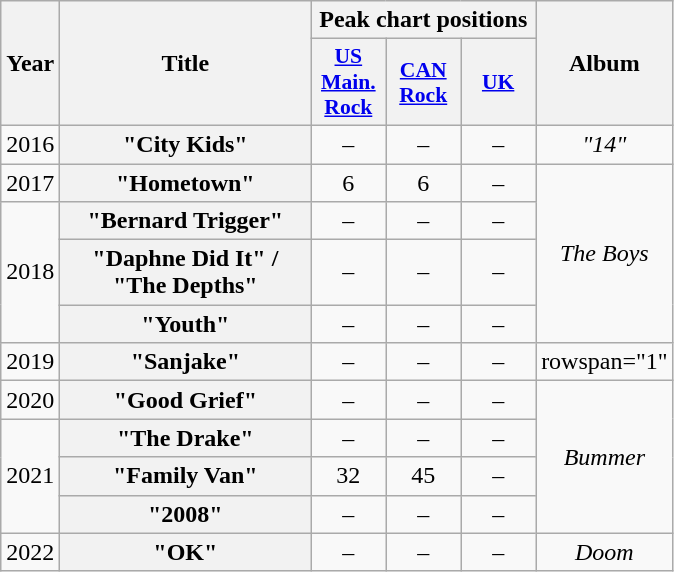<table class="wikitable plainrowheaders" style="text-align:center;">
<tr>
<th scope="col" rowspan="2">Year</th>
<th scope="col" rowspan="2" style="width:10em;">Title</th>
<th scope="col" colspan="3">Peak chart positions</th>
<th scope="col" rowspan="2">Album</th>
</tr>
<tr>
<th scope="col" style="width:3em;font-size:90%;"><a href='#'>US<br>Main.<br>Rock</a><br></th>
<th scope="col" style="width:3.0em;font-size:90%;"><a href='#'>CAN<br>Rock</a></th>
<th scope="col" style="width:3.0em;font-size:90%;"><a href='#'>UK</a></th>
</tr>
<tr>
<td>2016</td>
<th scope="row">"City Kids"</th>
<td>–</td>
<td>–</td>
<td>–</td>
<td><em>"14"</em></td>
</tr>
<tr>
<td>2017</td>
<th scope="row">"Hometown"</th>
<td>6</td>
<td>6</td>
<td>–</td>
<td rowspan="4"><em>The Boys</em></td>
</tr>
<tr>
<td rowspan="3">2018</td>
<th scope="row">"Bernard Trigger"</th>
<td>–</td>
<td>–</td>
<td>–</td>
</tr>
<tr>
<th scope="row">"Daphne Did It" / "The Depths"</th>
<td>–</td>
<td>–</td>
<td>–</td>
</tr>
<tr>
<th scope="row">"Youth"</th>
<td>–</td>
<td>–</td>
<td>–</td>
</tr>
<tr>
<td>2019</td>
<th scope="row">"Sanjake"</th>
<td>–</td>
<td>–</td>
<td>–</td>
<td>rowspan="1" </td>
</tr>
<tr>
<td>2020</td>
<th scope="row">"Good Grief"</th>
<td>–</td>
<td>–</td>
<td>–</td>
<td rowspan="4"><em>Bummer</em></td>
</tr>
<tr>
<td rowspan="3">2021</td>
<th scope="row">"The Drake"</th>
<td>–</td>
<td>–</td>
<td>–</td>
</tr>
<tr>
<th scope="row">"Family Van"</th>
<td>32</td>
<td>45</td>
<td>–</td>
</tr>
<tr>
<th scope="row">"2008"</th>
<td>–</td>
<td>–</td>
<td>–</td>
</tr>
<tr>
<td>2022</td>
<th scope="row">"OK"</th>
<td>–</td>
<td>–</td>
<td>–</td>
<td><em>Doom</em></td>
</tr>
</table>
